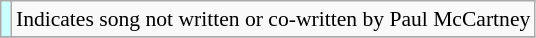<table class="wikitable" style="font-size:90%;">
<tr>
<td scope="row" style="background-color:#CCFFFF"></td>
<td>Indicates song not written or co-written by Paul McCartney</td>
</tr>
<tr>
</tr>
</table>
